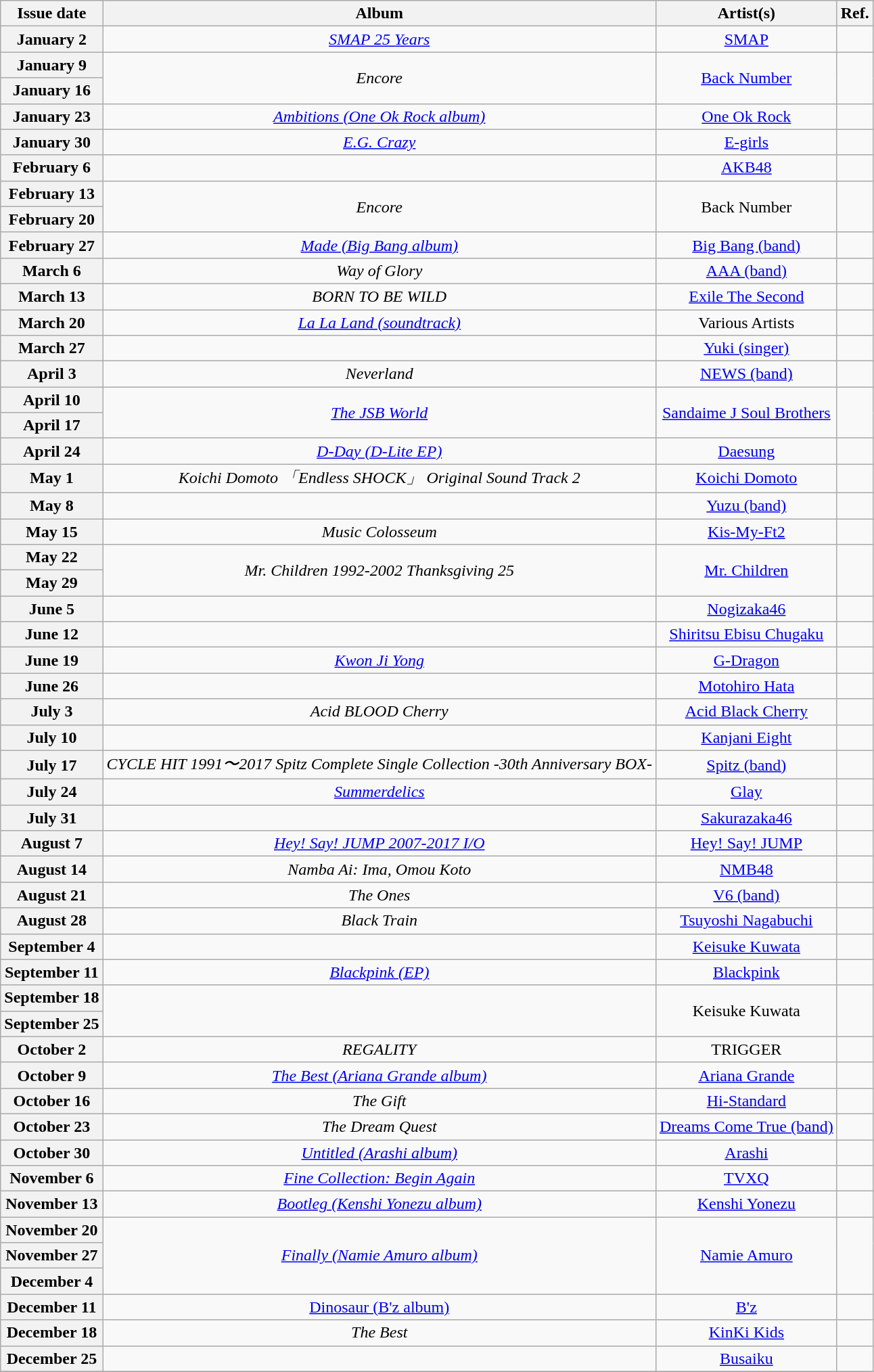<table class="wikitable plainrowheaders" style="text-align: center">
<tr>
<th>Issue date</th>
<th>Album</th>
<th>Artist(s)</th>
<th>Ref.</th>
</tr>
<tr>
<th scope="row">January 2</th>
<td><em><a href='#'>SMAP 25 Years</a></em></td>
<td><a href='#'>SMAP</a></td>
<td></td>
</tr>
<tr>
<th scope="row">January 9</th>
<td rowspan=2><em>Encore</em></td>
<td rowspan=2><a href='#'>Back Number</a></td>
<td rowspan=2></td>
</tr>
<tr>
<th scope="row">January 16</th>
</tr>
<tr>
<th scope="row">January 23</th>
<td><em><a href='#'>Ambitions (One Ok Rock album)</a></em></td>
<td><a href='#'>One Ok Rock</a></td>
<td></td>
</tr>
<tr>
<th scope="row">January 30</th>
<td><em><a href='#'>E.G. Crazy</a></em></td>
<td><a href='#'>E-girls</a></td>
<td></td>
</tr>
<tr>
<th scope="row">February 6</th>
<td></td>
<td><a href='#'>AKB48</a></td>
<td></td>
</tr>
<tr>
<th scope="row">February 13</th>
<td rowspan=2><em>Encore</em></td>
<td rowspan=2>Back Number</td>
<td rowspan=2></td>
</tr>
<tr>
<th scope="row">February 20</th>
</tr>
<tr>
<th scope="row">February 27</th>
<td><em><a href='#'>Made (Big Bang album)</a></em></td>
<td><a href='#'>Big Bang (band)</a></td>
<td></td>
</tr>
<tr>
<th scope="row">March 6</th>
<td><em>Way of Glory</em></td>
<td><a href='#'>AAA (band)</a></td>
<td></td>
</tr>
<tr>
<th scope="row">March 13</th>
<td><em>BORN TO BE WILD</em></td>
<td><a href='#'>Exile The Second</a></td>
<td></td>
</tr>
<tr>
<th scope="row">March 20</th>
<td><em><a href='#'>La La Land (soundtrack)</a></em></td>
<td>Various Artists</td>
<td></td>
</tr>
<tr>
<th scope="row">March 27</th>
<td></td>
<td><a href='#'>Yuki (singer)</a></td>
<td></td>
</tr>
<tr>
<th scope="row">April 3</th>
<td><em>Neverland</em></td>
<td><a href='#'>NEWS (band)</a></td>
<td></td>
</tr>
<tr>
<th scope="row">April 10</th>
<td rowspan=2><em><a href='#'>The JSB World</a></em></td>
<td rowspan=2><a href='#'>Sandaime J Soul Brothers</a></td>
<td rowspan=2></td>
</tr>
<tr>
<th scope="row">April 17</th>
</tr>
<tr>
<th scope="row">April 24</th>
<td><em><a href='#'>D-Day (D-Lite EP)</a></em></td>
<td><a href='#'>Daesung</a></td>
<td></td>
</tr>
<tr>
<th scope="row">May 1</th>
<td><em>Koichi Domoto 「Endless SHOCK」 Original Sound Track 2</em></td>
<td><a href='#'>Koichi Domoto</a></td>
<td></td>
</tr>
<tr>
<th scope="row">May 8</th>
<td></td>
<td><a href='#'>Yuzu (band)</a></td>
<td></td>
</tr>
<tr>
<th scope="row">May 15</th>
<td><em>Music Colosseum</em></td>
<td><a href='#'>Kis-My-Ft2</a></td>
<td></td>
</tr>
<tr>
<th scope="row">May 22</th>
<td rowspan=2><em>Mr. Children 1992-2002 Thanksgiving 25</em></td>
<td rowspan=2><a href='#'>Mr. Children</a></td>
<td rowspan=2></td>
</tr>
<tr>
<th scope="row">May 29</th>
</tr>
<tr>
<th scope="row">June 5</th>
<td></td>
<td><a href='#'>Nogizaka46</a></td>
<td></td>
</tr>
<tr>
<th scope="row">June 12</th>
<td></td>
<td><a href='#'>Shiritsu Ebisu Chugaku</a></td>
<td></td>
</tr>
<tr>
<th scope="row">June 19</th>
<td><em><a href='#'>Kwon Ji Yong</a></em></td>
<td><a href='#'>G-Dragon</a></td>
<td></td>
</tr>
<tr>
<th scope="row">June 26</th>
<td></td>
<td><a href='#'>Motohiro Hata</a></td>
<td></td>
</tr>
<tr>
<th scope="row">July 3</th>
<td><em>Acid BLOOD Cherry</em></td>
<td><a href='#'>Acid Black Cherry</a></td>
<td></td>
</tr>
<tr>
<th scope="row">July 10</th>
<td></td>
<td><a href='#'>Kanjani Eight</a></td>
<td></td>
</tr>
<tr>
<th scope="row">July 17</th>
<td><em>CYCLE HIT 1991〜2017 Spitz Complete Single Collection -30th Anniversary BOX-</em></td>
<td><a href='#'>Spitz (band)</a></td>
<td></td>
</tr>
<tr>
<th scope="row">July 24</th>
<td><em><a href='#'>Summerdelics</a></em></td>
<td><a href='#'>Glay</a></td>
<td></td>
</tr>
<tr>
<th scope="row">July 31</th>
<td></td>
<td><a href='#'>Sakurazaka46</a></td>
<td></td>
</tr>
<tr>
<th scope="row">August 7</th>
<td><em><a href='#'>Hey! Say! JUMP 2007-2017 I/O</a></em></td>
<td><a href='#'>Hey! Say! JUMP</a></td>
<td></td>
</tr>
<tr>
<th scope="row">August 14</th>
<td><em>Namba Ai: Ima, Omou Koto</em></td>
<td><a href='#'>NMB48</a></td>
<td></td>
</tr>
<tr>
<th scope="row">August 21</th>
<td><em>The Ones</em></td>
<td><a href='#'>V6 (band)</a></td>
<td></td>
</tr>
<tr>
<th scope="row">August 28</th>
<td><em>Black Train</em></td>
<td><a href='#'>Tsuyoshi Nagabuchi</a></td>
<td></td>
</tr>
<tr>
<th scope="row">September 4</th>
<td></td>
<td><a href='#'>Keisuke Kuwata</a></td>
<td></td>
</tr>
<tr>
<th scope="row">September 11</th>
<td><em><a href='#'>Blackpink (EP)</a></em></td>
<td><a href='#'>Blackpink</a></td>
<td></td>
</tr>
<tr>
<th scope="row">September 18</th>
<td rowspan=2></td>
<td rowspan=2>Keisuke Kuwata</td>
<td rowspan=2></td>
</tr>
<tr>
<th scope="row">September 25</th>
</tr>
<tr>
<th scope="row">October 2</th>
<td><em>REGALITY</em></td>
<td>TRIGGER</td>
<td></td>
</tr>
<tr>
<th scope="row">October 9</th>
<td><em><a href='#'>The Best (Ariana Grande album)</a></em></td>
<td><a href='#'>Ariana Grande</a></td>
<td></td>
</tr>
<tr>
<th scope="row">October 16</th>
<td><em>The Gift</em></td>
<td><a href='#'>Hi-Standard</a></td>
<td></td>
</tr>
<tr>
<th scope="row">October 23</th>
<td><em>The Dream Quest</em></td>
<td><a href='#'>Dreams Come True (band)</a></td>
<td></td>
</tr>
<tr>
<th scope="row">October 30</th>
<td><em><a href='#'>Untitled (Arashi album)</a></em></td>
<td><a href='#'>Arashi</a></td>
<td></td>
</tr>
<tr>
<th scope="row">November 6</th>
<td><em><a href='#'>Fine Collection: Begin Again</a></em></td>
<td><a href='#'>TVXQ</a></td>
<td></td>
</tr>
<tr>
<th scope="row">November 13</th>
<td><em><a href='#'>Bootleg (Kenshi Yonezu album)</a></em></td>
<td><a href='#'>Kenshi Yonezu</a></td>
<td></td>
</tr>
<tr>
<th scope="row">November 20</th>
<td rowspan=3><em><a href='#'>Finally (Namie Amuro album)</a></em></td>
<td rowspan=3><a href='#'>Namie Amuro</a></td>
<td rowspan=3></td>
</tr>
<tr>
<th scope="row">November 27</th>
</tr>
<tr>
<th scope="row">December 4</th>
</tr>
<tr>
<th scope="row">December 11</th>
<td><a href='#'>Dinosaur (B'z album)</a></td>
<td><a href='#'>B'z</a></td>
<td></td>
</tr>
<tr>
<th scope="row">December 18</th>
<td><em>The Best</em></td>
<td><a href='#'>KinKi Kids</a></td>
<td></td>
</tr>
<tr>
<th scope="row">December 25</th>
<td></td>
<td><a href='#'>Busaiku</a></td>
<td></td>
</tr>
<tr>
</tr>
</table>
